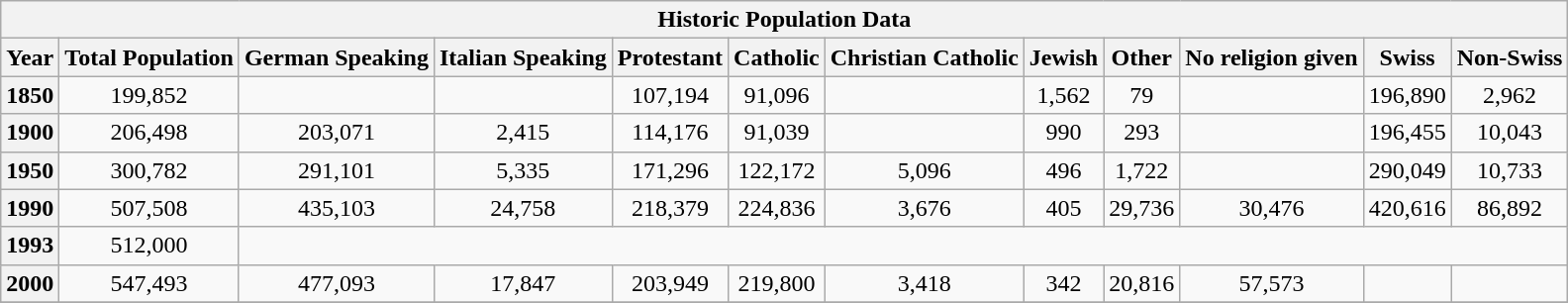<table class="wikitable collapsible collapsed">
<tr>
<th colspan="12">Historic Population Data</th>
</tr>
<tr>
<th>Year</th>
<th>Total Population</th>
<th>German Speaking</th>
<th>Italian Speaking</th>
<th>Protestant</th>
<th>Catholic</th>
<th>Christian Catholic</th>
<th>Jewish</th>
<th>Other</th>
<th>No religion given</th>
<th>Swiss</th>
<th>Non-Swiss</th>
</tr>
<tr>
<th scope="row">1850</th>
<td align="center">199,852</td>
<td align="center"></td>
<td align="center"></td>
<td align="center">107,194</td>
<td align="center">91,096</td>
<td align="center"></td>
<td align="center">1,562</td>
<td align="center">79</td>
<td align="center"></td>
<td align="center">196,890</td>
<td align="center">2,962</td>
</tr>
<tr>
<th scope="row">1900</th>
<td align="center">206,498</td>
<td align="center">203,071</td>
<td align="center">2,415</td>
<td align="center">114,176</td>
<td align="center">91,039</td>
<td align="center"></td>
<td align="center">990</td>
<td align="center">293</td>
<td align="center"></td>
<td align="center">196,455</td>
<td align="center">10,043</td>
</tr>
<tr>
<th scope="row">1950</th>
<td align="center">300,782</td>
<td align="center">291,101</td>
<td align="center">5,335</td>
<td align="center">171,296</td>
<td align="center">122,172</td>
<td align="center">5,096</td>
<td align="center">496</td>
<td align="center">1,722</td>
<td align="center"></td>
<td align="center">290,049</td>
<td align="center">10,733</td>
</tr>
<tr>
<th scope="row">1990</th>
<td align="center">507,508</td>
<td align="center">435,103</td>
<td align="center">24,758</td>
<td align="center">218,379</td>
<td align="center">224,836</td>
<td align="center">3,676</td>
<td align="center">405</td>
<td align="center">29,736</td>
<td align="center">30,476</td>
<td align="center">420,616</td>
<td align="center">86,892</td>
</tr>
<tr>
<th scope = "row">1993</th>
<td align = "center">512,000</td>
</tr>
<tr>
<th scope="row">2000</th>
<td align="center">547,493</td>
<td align="center">477,093</td>
<td align="center">17,847</td>
<td align="center">203,949</td>
<td align="center">219,800</td>
<td align="center">3,418</td>
<td align="center">342</td>
<td align="center">20,816</td>
<td align="center">57,573</td>
<td align="center"></td>
<td align="center"></td>
</tr>
<tr>
</tr>
</table>
